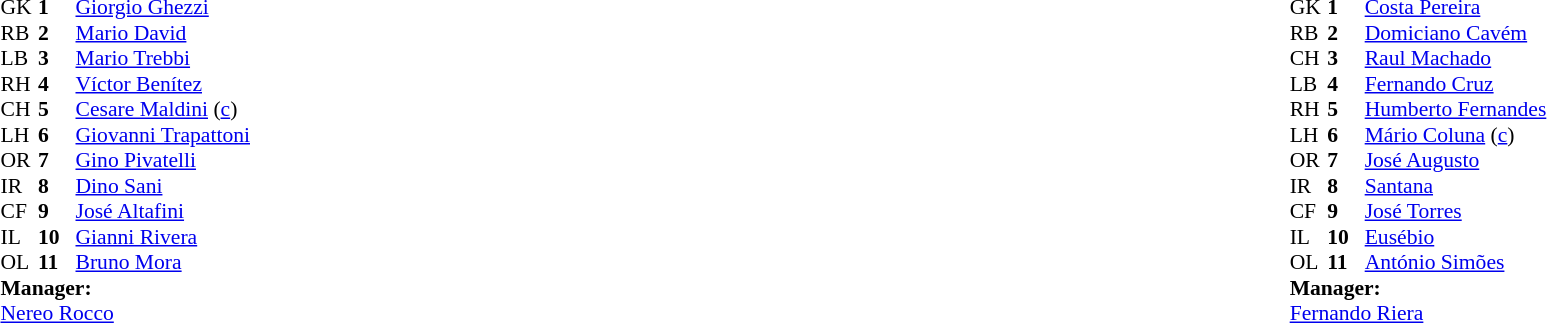<table style="width:100%">
<tr>
<td style="vertical-align:top; width:40%"><br><table style="font-size: 90%" cellspacing="0" cellpadding="0">
<tr>
<th width=25></th>
<th width=25></th>
</tr>
<tr>
<td>GK</td>
<td><strong>1</strong></td>
<td> <a href='#'>Giorgio Ghezzi</a></td>
</tr>
<tr>
<td>RB</td>
<td><strong>2</strong></td>
<td> <a href='#'>Mario David</a></td>
</tr>
<tr>
<td>LB</td>
<td><strong>3</strong></td>
<td> <a href='#'>Mario Trebbi</a></td>
</tr>
<tr>
<td>RH</td>
<td><strong>4</strong></td>
<td> <a href='#'>Víctor Benítez</a></td>
</tr>
<tr>
<td>CH</td>
<td><strong>5</strong></td>
<td> <a href='#'>Cesare Maldini</a> (<a href='#'>c</a>)</td>
</tr>
<tr>
<td>LH</td>
<td><strong>6</strong></td>
<td> <a href='#'>Giovanni Trapattoni</a></td>
</tr>
<tr>
<td>OR</td>
<td><strong>7</strong></td>
<td> <a href='#'>Gino Pivatelli</a></td>
</tr>
<tr>
<td>IR</td>
<td><strong>8</strong></td>
<td> <a href='#'>Dino Sani</a></td>
</tr>
<tr>
<td>CF</td>
<td><strong>9</strong></td>
<td> <a href='#'>José Altafini</a></td>
</tr>
<tr>
<td>IL</td>
<td><strong>10</strong></td>
<td> <a href='#'>Gianni Rivera</a></td>
</tr>
<tr>
<td>OL</td>
<td><strong>11</strong></td>
<td> <a href='#'>Bruno Mora</a></td>
</tr>
<tr>
<td colspan=3><strong>Manager:</strong></td>
</tr>
<tr>
<td colspan=4> <a href='#'>Nereo Rocco</a></td>
</tr>
</table>
</td>
<td valign="top"></td>
<td style="vertical-align:top; width:50%"><br><table cellspacing="0" cellpadding="0" style="font-size:90%; margin:auto">
<tr>
<th width=25></th>
<th width=25></th>
</tr>
<tr>
<td>GK</td>
<td><strong>1</strong></td>
<td> <a href='#'>Costa Pereira</a></td>
</tr>
<tr>
<td>RB</td>
<td><strong>2</strong></td>
<td> <a href='#'>Domiciano Cavém</a></td>
</tr>
<tr>
<td>CH</td>
<td><strong>3</strong></td>
<td> <a href='#'>Raul Machado</a></td>
</tr>
<tr>
<td>LB</td>
<td><strong>4</strong></td>
<td> <a href='#'>Fernando Cruz</a></td>
</tr>
<tr>
<td>RH</td>
<td><strong>5</strong></td>
<td> <a href='#'>Humberto Fernandes</a></td>
</tr>
<tr>
<td>LH</td>
<td><strong>6</strong></td>
<td> <a href='#'>Mário Coluna</a> (<a href='#'>c</a>)</td>
</tr>
<tr>
<td>OR</td>
<td><strong>7</strong></td>
<td> <a href='#'>José Augusto</a></td>
</tr>
<tr>
<td>IR</td>
<td><strong>8</strong></td>
<td> <a href='#'>Santana</a></td>
</tr>
<tr>
<td>CF</td>
<td><strong>9</strong></td>
<td> <a href='#'>José Torres</a></td>
</tr>
<tr>
<td>IL</td>
<td><strong>10</strong></td>
<td> <a href='#'>Eusébio</a></td>
</tr>
<tr>
<td>OL</td>
<td><strong>11</strong></td>
<td> <a href='#'>António Simões</a></td>
</tr>
<tr>
<td colspan=3><strong>Manager:</strong></td>
</tr>
<tr>
<td colspan=4> <a href='#'>Fernando Riera</a></td>
</tr>
</table>
</td>
</tr>
</table>
